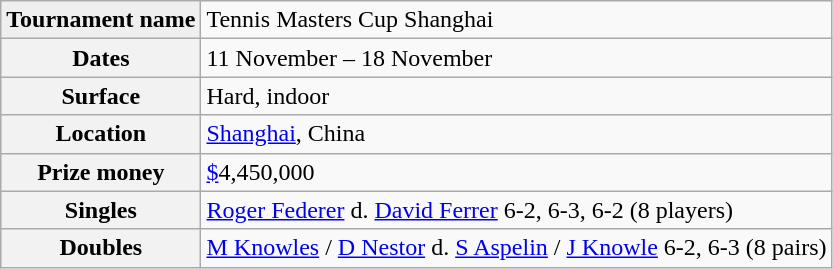<table class="wikitable">
<tr>
<td bgcolor="#EFEFEF"><strong>Tournament name</strong></td>
<td>Tennis Masters Cup Shanghai</td>
</tr>
<tr>
<th>Dates</th>
<td>11 November – 18 November</td>
</tr>
<tr>
<th>Surface</th>
<td>Hard, indoor</td>
</tr>
<tr>
<th>Location</th>
<td><a href='#'>Shanghai</a>, China</td>
</tr>
<tr>
<th>Prize money</th>
<td><a href='#'>$</a>4,450,000</td>
</tr>
<tr>
<th>Singles</th>
<td><a href='#'>Roger Federer</a> d. <a href='#'>David Ferrer</a> 6-2, 6-3, 6-2 (8 players)</td>
</tr>
<tr>
<th>Doubles</th>
<td><a href='#'>M Knowles</a> / <a href='#'>D Nestor</a> d. <a href='#'>S Aspelin</a> / <a href='#'>J Knowle</a> 6-2, 6-3 (8 pairs)</td>
</tr>
</table>
